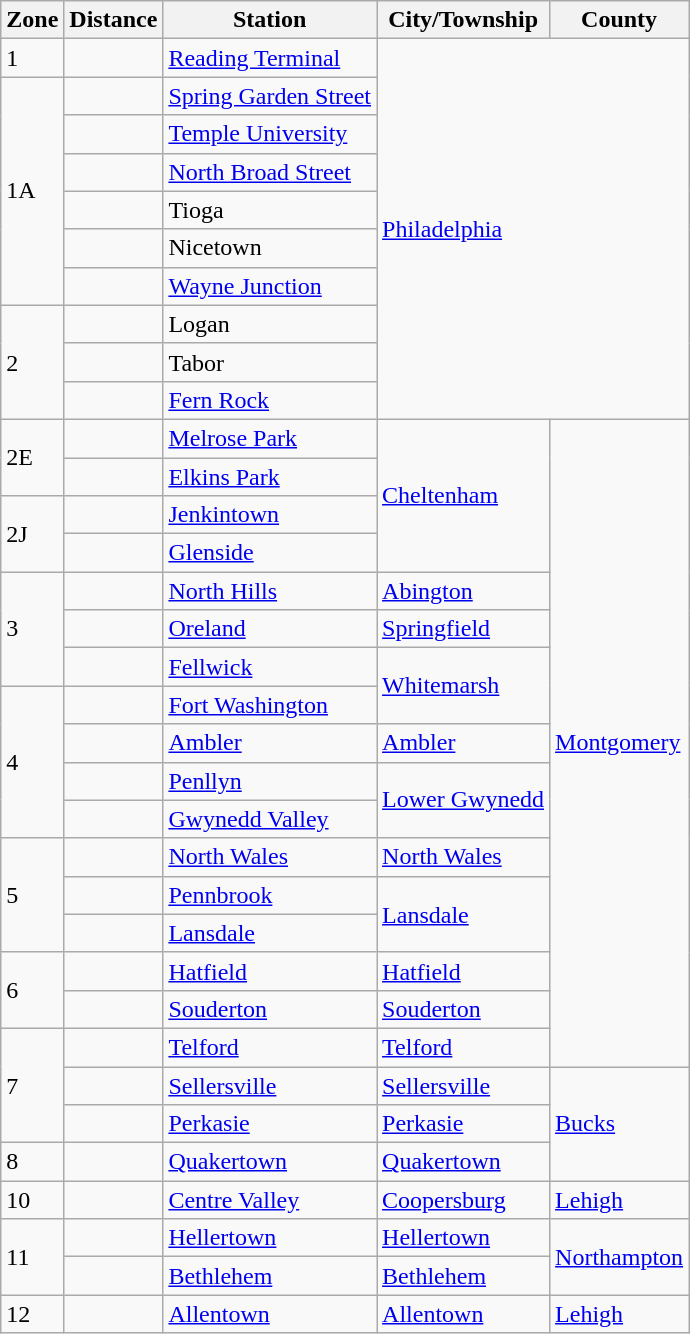<table class="wikitable">
<tr>
<th>Zone</th>
<th>Distance</th>
<th>Station</th>
<th>City/Township</th>
<th>County</th>
</tr>
<tr>
<td>1</td>
<td></td>
<td><a href='#'>Reading Terminal</a></td>
<td colspan=2 rowspan=10><a href='#'>Philadelphia</a></td>
</tr>
<tr>
<td rowspan=6>1A</td>
<td></td>
<td><a href='#'>Spring Garden Street</a></td>
</tr>
<tr>
<td></td>
<td><a href='#'>Temple University</a></td>
</tr>
<tr>
<td></td>
<td><a href='#'>North Broad Street</a></td>
</tr>
<tr>
<td></td>
<td>Tioga</td>
</tr>
<tr>
<td></td>
<td>Nicetown</td>
</tr>
<tr>
<td></td>
<td><a href='#'>Wayne Junction</a></td>
</tr>
<tr>
<td rowspan=3>2</td>
<td></td>
<td>Logan</td>
</tr>
<tr>
<td></td>
<td>Tabor</td>
</tr>
<tr>
<td></td>
<td><a href='#'>Fern Rock</a></td>
</tr>
<tr>
<td rowspan=2>2E</td>
<td></td>
<td><a href='#'>Melrose Park</a></td>
<td rowspan=4><a href='#'>Cheltenham</a></td>
<td rowspan=17><a href='#'>Montgomery</a></td>
</tr>
<tr>
<td></td>
<td><a href='#'>Elkins Park</a></td>
</tr>
<tr>
<td rowspan=2>2J</td>
<td></td>
<td><a href='#'>Jenkintown</a></td>
</tr>
<tr>
<td></td>
<td><a href='#'>Glenside</a></td>
</tr>
<tr>
<td rowspan=3>3</td>
<td></td>
<td><a href='#'>North Hills</a></td>
<td><a href='#'>Abington</a></td>
</tr>
<tr>
<td></td>
<td><a href='#'>Oreland</a></td>
<td><a href='#'>Springfield</a></td>
</tr>
<tr>
<td></td>
<td><a href='#'>Fellwick</a></td>
<td rowspan=2><a href='#'>Whitemarsh</a></td>
</tr>
<tr>
<td rowspan=4>4</td>
<td></td>
<td><a href='#'>Fort Washington</a></td>
</tr>
<tr>
<td></td>
<td><a href='#'>Ambler</a></td>
<td><a href='#'>Ambler</a></td>
</tr>
<tr>
<td></td>
<td><a href='#'>Penllyn</a></td>
<td rowspan=2><a href='#'>Lower Gwynedd</a></td>
</tr>
<tr>
<td></td>
<td><a href='#'>Gwynedd Valley</a></td>
</tr>
<tr>
<td rowspan=3>5</td>
<td></td>
<td><a href='#'>North Wales</a></td>
<td><a href='#'>North Wales</a></td>
</tr>
<tr>
<td></td>
<td><a href='#'>Pennbrook</a></td>
<td rowspan=2><a href='#'>Lansdale</a></td>
</tr>
<tr>
<td></td>
<td><a href='#'>Lansdale</a></td>
</tr>
<tr>
<td rowspan=2>6</td>
<td></td>
<td><a href='#'>Hatfield</a></td>
<td><a href='#'>Hatfield</a></td>
</tr>
<tr>
<td></td>
<td><a href='#'>Souderton</a></td>
<td><a href='#'>Souderton</a></td>
</tr>
<tr>
<td rowspan=3>7</td>
<td></td>
<td><a href='#'>Telford</a></td>
<td><a href='#'>Telford</a></td>
</tr>
<tr>
<td></td>
<td><a href='#'>Sellersville</a></td>
<td><a href='#'>Sellersville</a></td>
<td rowspan=3><a href='#'>Bucks</a></td>
</tr>
<tr>
<td></td>
<td><a href='#'>Perkasie</a></td>
<td><a href='#'>Perkasie</a></td>
</tr>
<tr>
<td>8</td>
<td></td>
<td><a href='#'>Quakertown</a></td>
<td><a href='#'>Quakertown</a></td>
</tr>
<tr>
<td>10</td>
<td></td>
<td><a href='#'>Centre Valley</a></td>
<td><a href='#'>Coopersburg</a></td>
<td><a href='#'>Lehigh</a></td>
</tr>
<tr>
<td rowspan=2>11</td>
<td></td>
<td><a href='#'>Hellertown</a></td>
<td><a href='#'>Hellertown</a></td>
<td rowspan=2><a href='#'>Northampton</a></td>
</tr>
<tr>
<td></td>
<td><a href='#'>Bethlehem</a></td>
<td><a href='#'>Bethlehem</a></td>
</tr>
<tr>
<td>12</td>
<td></td>
<td><a href='#'>Allentown</a></td>
<td><a href='#'>Allentown</a></td>
<td><a href='#'>Lehigh</a></td>
</tr>
</table>
